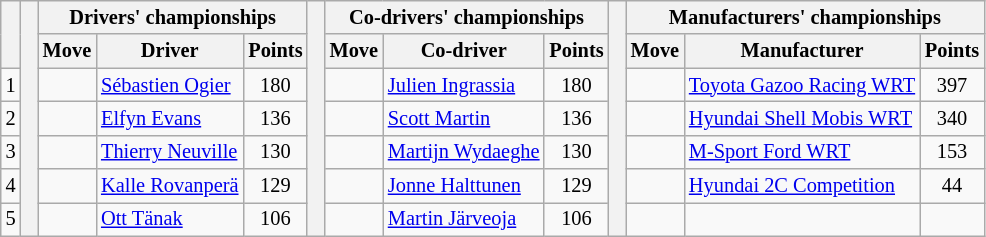<table class="wikitable" style="font-size:85%;">
<tr>
<th rowspan="2"></th>
<th rowspan="7" style="width:5px;"></th>
<th colspan="3">Drivers' championships</th>
<th rowspan="7" style="width:5px;"></th>
<th colspan="3" nowrap>Co-drivers' championships</th>
<th rowspan="7" style="width:5px;"></th>
<th colspan="3" nowrap>Manufacturers' championships</th>
</tr>
<tr>
<th>Move</th>
<th>Driver</th>
<th>Points</th>
<th>Move</th>
<th>Co-driver</th>
<th>Points</th>
<th>Move</th>
<th>Manufacturer</th>
<th>Points</th>
</tr>
<tr>
<td align="center">1</td>
<td align="center"></td>
<td><a href='#'>Sébastien Ogier</a></td>
<td align="center">180</td>
<td align="center"></td>
<td><a href='#'>Julien Ingrassia</a></td>
<td align="center">180</td>
<td align="center"></td>
<td nowrap><a href='#'>Toyota Gazoo Racing WRT</a></td>
<td align="center">397</td>
</tr>
<tr>
<td align="center">2</td>
<td align="center"></td>
<td><a href='#'>Elfyn Evans</a></td>
<td align="center">136</td>
<td align="center"></td>
<td><a href='#'>Scott Martin</a></td>
<td align="center">136</td>
<td align="center"></td>
<td><a href='#'>Hyundai Shell Mobis WRT</a></td>
<td align="center">340</td>
</tr>
<tr>
<td align="center">3</td>
<td align="center"></td>
<td><a href='#'>Thierry Neuville</a></td>
<td align="center">130</td>
<td align="center"></td>
<td nowrap><a href='#'>Martijn Wydaeghe</a></td>
<td align="center">130</td>
<td align="center"></td>
<td><a href='#'>M-Sport Ford WRT</a></td>
<td align="center">153</td>
</tr>
<tr>
<td align="center">4</td>
<td align="center"></td>
<td nowrap><a href='#'>Kalle Rovanperä</a></td>
<td align="center">129</td>
<td align="center"></td>
<td nowrap><a href='#'>Jonne Halttunen</a></td>
<td align="center">129</td>
<td align="center"></td>
<td><a href='#'>Hyundai 2C Competition</a></td>
<td align="center">44</td>
</tr>
<tr>
<td align="center">5</td>
<td align="center"></td>
<td><a href='#'>Ott Tänak</a></td>
<td align="center">106</td>
<td align="center"></td>
<td><a href='#'>Martin Järveoja</a></td>
<td align="center">106</td>
<td></td>
<td></td>
<td></td>
</tr>
</table>
